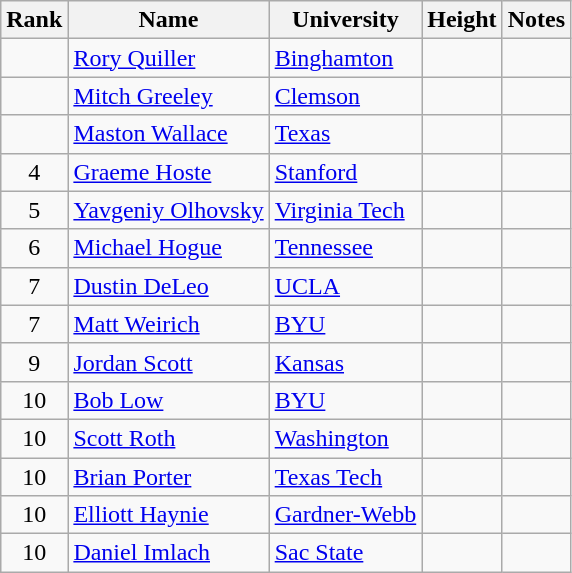<table class="wikitable sortable" style="text-align:center">
<tr>
<th>Rank</th>
<th>Name</th>
<th>University</th>
<th>Height</th>
<th>Notes</th>
</tr>
<tr>
<td></td>
<td align=left><a href='#'>Rory Quiller</a></td>
<td align="left"><a href='#'>Binghamton</a></td>
<td></td>
<td></td>
</tr>
<tr>
<td></td>
<td align=left><a href='#'>Mitch Greeley</a></td>
<td align="left"><a href='#'>Clemson</a></td>
<td></td>
<td></td>
</tr>
<tr>
<td></td>
<td align=left><a href='#'>Maston Wallace</a></td>
<td align="left"><a href='#'>Texas</a></td>
<td></td>
<td></td>
</tr>
<tr>
<td>4</td>
<td align=left><a href='#'>Graeme Hoste</a></td>
<td align="left"><a href='#'>Stanford</a></td>
<td></td>
<td></td>
</tr>
<tr>
<td>5</td>
<td align=left><a href='#'>Yavgeniy Olhovsky</a> </td>
<td align=left><a href='#'>Virginia Tech</a></td>
<td></td>
<td></td>
</tr>
<tr>
<td>6</td>
<td align=left><a href='#'>Michael Hogue</a></td>
<td align="left"><a href='#'>Tennessee</a></td>
<td></td>
<td></td>
</tr>
<tr>
<td>7</td>
<td align=left><a href='#'>Dustin DeLeo</a></td>
<td align="left"><a href='#'>UCLA</a></td>
<td></td>
<td></td>
</tr>
<tr>
<td>7</td>
<td align=left><a href='#'>Matt Weirich</a></td>
<td align="left"><a href='#'>BYU</a></td>
<td></td>
<td></td>
</tr>
<tr>
<td>9</td>
<td align=left><a href='#'>Jordan Scott</a></td>
<td align="left"><a href='#'>Kansas</a></td>
<td></td>
<td></td>
</tr>
<tr>
<td>10</td>
<td align=left><a href='#'>Bob Low</a></td>
<td align="left"><a href='#'>BYU</a></td>
<td></td>
<td></td>
</tr>
<tr>
<td>10</td>
<td align=left><a href='#'>Scott Roth</a></td>
<td align=left><a href='#'>Washington</a></td>
<td></td>
<td></td>
</tr>
<tr>
<td>10</td>
<td align=left><a href='#'>Brian Porter</a></td>
<td align="left"><a href='#'>Texas Tech</a></td>
<td></td>
<td></td>
</tr>
<tr>
<td>10</td>
<td align=left><a href='#'>Elliott Haynie</a></td>
<td align="left"><a href='#'>Gardner-Webb</a></td>
<td></td>
<td></td>
</tr>
<tr>
<td>10</td>
<td align=left><a href='#'>Daniel Imlach</a></td>
<td align="left"><a href='#'>Sac State</a></td>
<td></td>
<td></td>
</tr>
</table>
